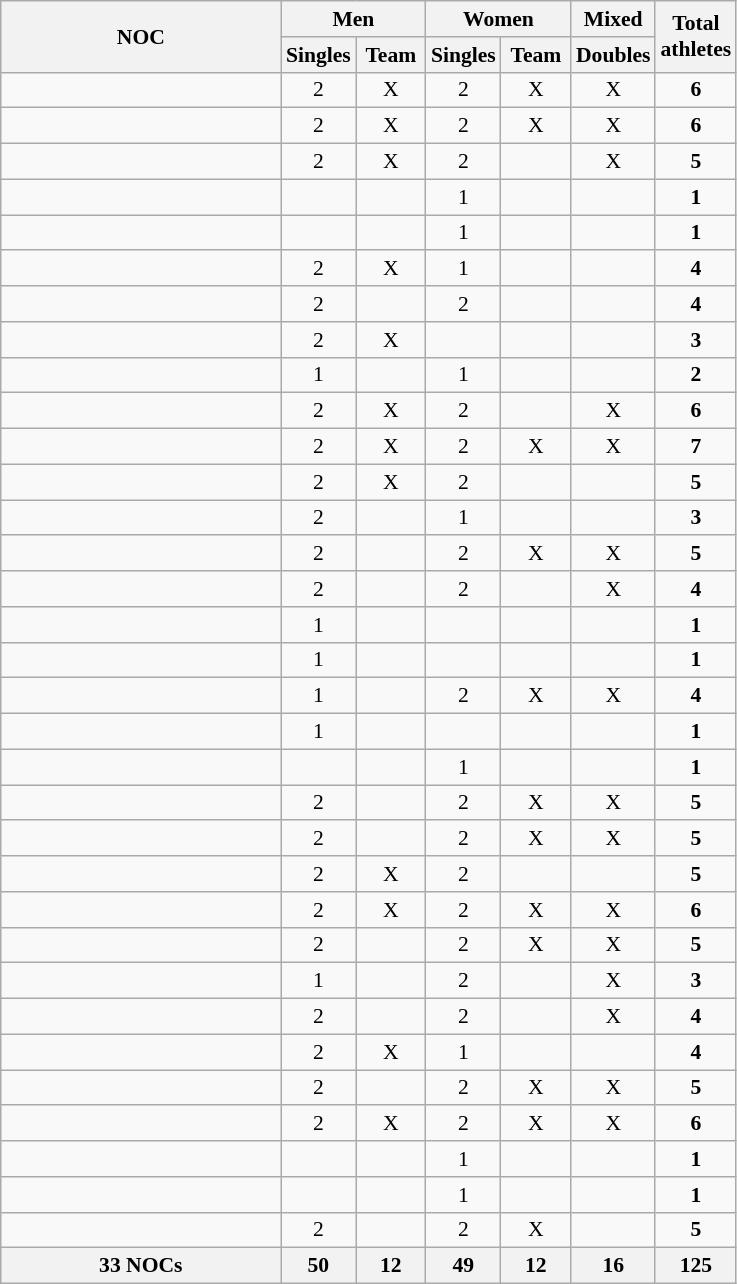<table class="wikitable" style="text-align:center; font-size:90%">
<tr>
<th rowspan=2 width=180 align="left">NOC</th>
<th colspan=2>Men</th>
<th colspan=2>Women</th>
<th>Mixed</th>
<th rowspan=2>Total<br>athletes</th>
</tr>
<tr>
<th width=40>Singles</th>
<th width=40>Team</th>
<th width=40>Singles</th>
<th width=40>Team</th>
<th width=40>Doubles</th>
</tr>
<tr>
<td align=left></td>
<td>2</td>
<td>X</td>
<td>2</td>
<td>X</td>
<td>X</td>
<td><strong>6</strong></td>
</tr>
<tr>
<td align=left></td>
<td>2</td>
<td>X</td>
<td>2</td>
<td>X</td>
<td>X</td>
<td><strong>6</strong></td>
</tr>
<tr>
<td align=left></td>
<td>2</td>
<td>X</td>
<td>2</td>
<td></td>
<td>X</td>
<td><strong>5</strong></td>
</tr>
<tr>
<td align=left></td>
<td></td>
<td></td>
<td>1</td>
<td></td>
<td></td>
<td><strong>1</strong></td>
</tr>
<tr>
<td align=left></td>
<td></td>
<td></td>
<td>1</td>
<td></td>
<td></td>
<td><strong>1</strong></td>
</tr>
<tr>
<td align=left></td>
<td>2</td>
<td>X</td>
<td>1</td>
<td></td>
<td></td>
<td><strong>4</strong></td>
</tr>
<tr>
<td align=left></td>
<td>2</td>
<td></td>
<td>2</td>
<td></td>
<td></td>
<td><strong>4</strong></td>
</tr>
<tr>
<td align=left></td>
<td>2</td>
<td>X</td>
<td></td>
<td></td>
<td></td>
<td><strong>3</strong></td>
</tr>
<tr>
<td align=left></td>
<td>1</td>
<td></td>
<td>1</td>
<td></td>
<td></td>
<td><strong>2</strong></td>
</tr>
<tr>
<td align=left></td>
<td>2</td>
<td>X</td>
<td>2</td>
<td></td>
<td>X</td>
<td><strong>6</strong></td>
</tr>
<tr>
<td align=left></td>
<td>2</td>
<td>X</td>
<td>2</td>
<td>X</td>
<td>X</td>
<td><strong>7</strong></td>
</tr>
<tr>
<td align=left></td>
<td>2</td>
<td>X</td>
<td>2</td>
<td></td>
<td></td>
<td><strong>5</strong></td>
</tr>
<tr>
<td align=left></td>
<td>2</td>
<td></td>
<td>1</td>
<td></td>
<td></td>
<td><strong>3</strong></td>
</tr>
<tr>
<td align=left></td>
<td>2</td>
<td></td>
<td>2</td>
<td>X</td>
<td>X</td>
<td><strong>5</strong></td>
</tr>
<tr>
<td align=left></td>
<td>2</td>
<td></td>
<td>2</td>
<td></td>
<td>X</td>
<td><strong>4</strong></td>
</tr>
<tr>
<td align=left></td>
<td>1</td>
<td></td>
<td></td>
<td></td>
<td></td>
<td><strong>1</strong></td>
</tr>
<tr>
<td align=left></td>
<td>1</td>
<td></td>
<td></td>
<td></td>
<td></td>
<td><strong>1</strong></td>
</tr>
<tr>
<td align=left></td>
<td>1</td>
<td></td>
<td>2</td>
<td>X</td>
<td>X</td>
<td><strong>4</strong></td>
</tr>
<tr>
<td align=left></td>
<td>1</td>
<td></td>
<td></td>
<td></td>
<td></td>
<td><strong>1</strong></td>
</tr>
<tr>
<td align=left></td>
<td></td>
<td></td>
<td>1</td>
<td></td>
<td></td>
<td><strong>1</strong></td>
</tr>
<tr>
<td align=left></td>
<td>2</td>
<td></td>
<td>2</td>
<td>X</td>
<td>X</td>
<td><strong>5</strong></td>
</tr>
<tr>
<td align=left></td>
<td>2</td>
<td></td>
<td>2</td>
<td>X</td>
<td>X</td>
<td><strong>5</strong></td>
</tr>
<tr>
<td align=left></td>
<td>2</td>
<td>X</td>
<td>2</td>
<td></td>
<td></td>
<td><strong>5</strong></td>
</tr>
<tr>
<td align=left></td>
<td>2</td>
<td>X</td>
<td>2</td>
<td>X</td>
<td>X</td>
<td><strong>6</strong></td>
</tr>
<tr>
<td align=left></td>
<td>2</td>
<td></td>
<td>2</td>
<td>X</td>
<td>X</td>
<td><strong>5</strong></td>
</tr>
<tr>
<td align=left></td>
<td>1</td>
<td></td>
<td>2</td>
<td></td>
<td>X</td>
<td><strong>3</strong></td>
</tr>
<tr>
<td align=left></td>
<td>2</td>
<td></td>
<td>2</td>
<td></td>
<td>X</td>
<td><strong>4</strong></td>
</tr>
<tr>
<td align=left></td>
<td>2</td>
<td>X</td>
<td>1</td>
<td></td>
<td></td>
<td><strong>4</strong></td>
</tr>
<tr>
<td align=left></td>
<td>2</td>
<td></td>
<td>2</td>
<td>X</td>
<td>X</td>
<td><strong>5</strong></td>
</tr>
<tr>
<td align=left></td>
<td>2</td>
<td>X</td>
<td>2</td>
<td>X</td>
<td>X</td>
<td><strong>6</strong></td>
</tr>
<tr>
<td align=left></td>
<td></td>
<td></td>
<td>1</td>
<td></td>
<td></td>
<td><strong>1</strong></td>
</tr>
<tr>
<td align=left></td>
<td></td>
<td></td>
<td>1</td>
<td></td>
<td></td>
<td><strong>1</strong></td>
</tr>
<tr>
<td align=left></td>
<td>2</td>
<td></td>
<td>2</td>
<td>X</td>
<td></td>
<td><strong>5</strong></td>
</tr>
<tr>
<th>33 NOCs</th>
<th>50</th>
<th>12</th>
<th>49</th>
<th>12</th>
<th>16</th>
<th>125</th>
</tr>
</table>
